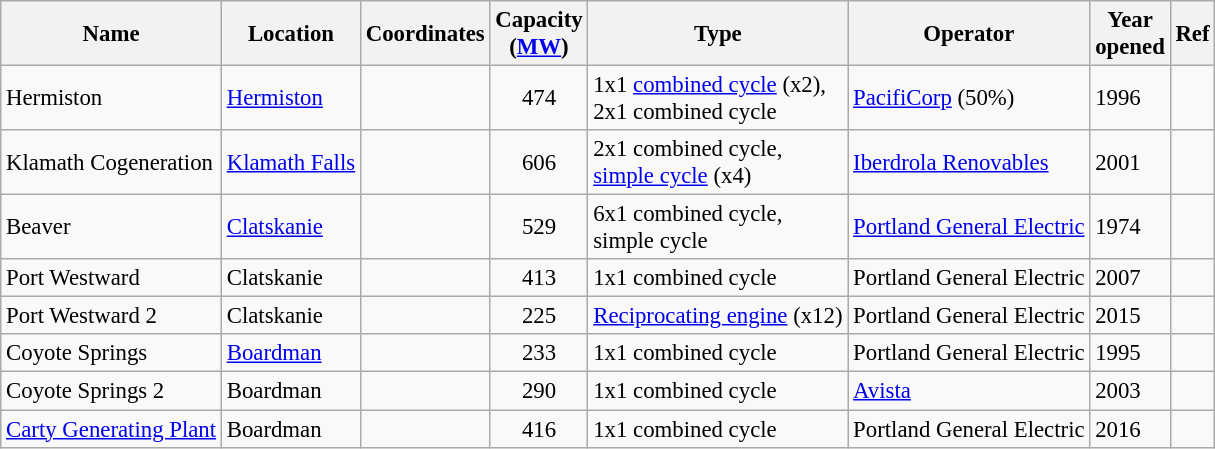<table class="wikitable sortable" style="font-size:95%;">
<tr>
<th>Name</th>
<th>Location</th>
<th>Coordinates</th>
<th>Capacity<br>(<a href='#'>MW</a>)</th>
<th>Type</th>
<th>Operator</th>
<th>Year<br>opened</th>
<th>Ref</th>
</tr>
<tr>
<td>Hermiston</td>
<td><a href='#'>Hermiston</a></td>
<td></td>
<td align="center">474</td>
<td>1x1 <a href='#'>combined cycle</a> (x2),<br>2x1 combined cycle</td>
<td><a href='#'>PacifiCorp</a> (50%)</td>
<td>1996</td>
<td></td>
</tr>
<tr>
<td>Klamath Cogeneration</td>
<td><a href='#'>Klamath Falls</a></td>
<td></td>
<td align="center">606</td>
<td>2x1 combined cycle,<br><a href='#'>simple cycle</a> (x4)</td>
<td><a href='#'>Iberdrola Renovables</a></td>
<td>2001</td>
<td></td>
</tr>
<tr>
<td>Beaver</td>
<td><a href='#'>Clatskanie</a></td>
<td></td>
<td align="center">529</td>
<td>6x1 combined cycle,<br>simple cycle</td>
<td><a href='#'>Portland General Electric</a></td>
<td>1974</td>
<td></td>
</tr>
<tr>
<td>Port Westward</td>
<td>Clatskanie</td>
<td></td>
<td align="center">413</td>
<td>1x1 combined cycle</td>
<td>Portland General Electric</td>
<td>2007</td>
<td></td>
</tr>
<tr>
<td>Port Westward 2</td>
<td>Clatskanie</td>
<td></td>
<td align="center">225</td>
<td><a href='#'>Reciprocating engine</a> (x12)</td>
<td>Portland General Electric</td>
<td>2015</td>
<td></td>
</tr>
<tr>
<td>Coyote Springs</td>
<td><a href='#'>Boardman</a></td>
<td></td>
<td align="center">233</td>
<td>1x1 combined cycle</td>
<td>Portland General Electric</td>
<td>1995</td>
<td></td>
</tr>
<tr>
<td>Coyote Springs 2</td>
<td>Boardman</td>
<td></td>
<td align="center">290</td>
<td>1x1 combined cycle</td>
<td><a href='#'>Avista</a></td>
<td>2003</td>
<td></td>
</tr>
<tr>
<td><a href='#'>Carty Generating Plant</a></td>
<td>Boardman</td>
<td></td>
<td align="center">416</td>
<td>1x1 combined cycle</td>
<td>Portland General Electric</td>
<td>2016</td>
<td></td>
</tr>
</table>
